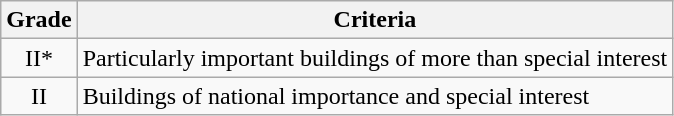<table class="wikitable">
<tr>
<th>Grade</th>
<th>Criteria</th>
</tr>
<tr>
<td align="center" >II*</td>
<td>Particularly important buildings of more than special interest</td>
</tr>
<tr>
<td align="center" >II</td>
<td>Buildings of national importance and special interest</td>
</tr>
</table>
